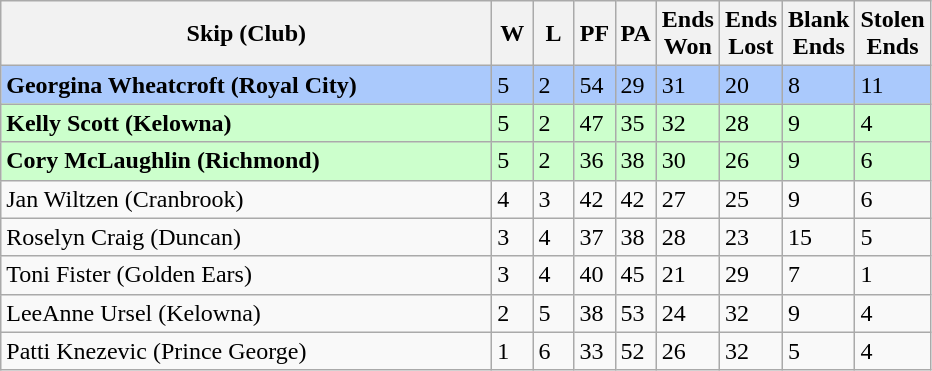<table class="wikitable">
<tr>
<th bgcolor="#efefef" width="320">Skip (Club)</th>
<th bgcolor="#efefef" width="20">W</th>
<th bgcolor="#efefef" width="20">L</th>
<th bgcolor="#efefef" width="20">PF</th>
<th bgcolor="#efefef" width="20">PA</th>
<th bgcolor="#efefef" width="20">Ends <br> Won</th>
<th bgcolor="#efefef" width="20">Ends <br> Lost</th>
<th bgcolor="#efefef" width="20">Blank <br> Ends</th>
<th bgcolor="#efefef" width="20">Stolen <br> Ends</th>
</tr>
<tr bgcolor="#aac9fc">
<td><strong>Georgina Wheatcroft (Royal City)</strong></td>
<td>5</td>
<td>2</td>
<td>54</td>
<td>29</td>
<td>31</td>
<td>20</td>
<td>8</td>
<td>11</td>
</tr>
<tr bgcolor="#ccffcc">
<td><strong>Kelly Scott (Kelowna)</strong></td>
<td>5</td>
<td>2</td>
<td>47</td>
<td>35</td>
<td>32</td>
<td>28</td>
<td>9</td>
<td>4</td>
</tr>
<tr bgcolor="#ccffcc">
<td><strong>Cory McLaughlin (Richmond)</strong></td>
<td>5</td>
<td>2</td>
<td>36</td>
<td>38</td>
<td>30</td>
<td>26</td>
<td>9</td>
<td>6</td>
</tr>
<tr>
<td>Jan Wiltzen (Cranbrook)</td>
<td>4</td>
<td>3</td>
<td>42</td>
<td>42</td>
<td>27</td>
<td>25</td>
<td>9</td>
<td>6</td>
</tr>
<tr>
<td>Roselyn Craig (Duncan)</td>
<td>3</td>
<td>4</td>
<td>37</td>
<td>38</td>
<td>28</td>
<td>23</td>
<td>15</td>
<td>5</td>
</tr>
<tr>
<td>Toni Fister (Golden Ears)</td>
<td>3</td>
<td>4</td>
<td>40</td>
<td>45</td>
<td>21</td>
<td>29</td>
<td>7</td>
<td>1</td>
</tr>
<tr>
<td>LeeAnne Ursel (Kelowna)</td>
<td>2</td>
<td>5</td>
<td>38</td>
<td>53</td>
<td>24</td>
<td>32</td>
<td>9</td>
<td>4</td>
</tr>
<tr>
<td>Patti Knezevic (Prince George)</td>
<td>1</td>
<td>6</td>
<td>33</td>
<td>52</td>
<td>26</td>
<td>32</td>
<td>5</td>
<td>4</td>
</tr>
</table>
